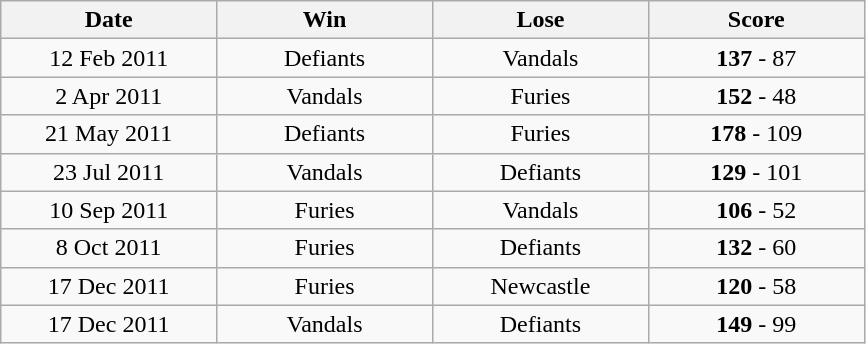<table class="wikitable" style="text-align:center;width=64%">
<tr>
<th style="width:16%;">Date</th>
<th style="width:16%;">Win</th>
<th style="width:16%;">Lose</th>
<th style="width:16%;">Score</th>
</tr>
<tr>
<td>12 Feb 2011</td>
<td>Defiants</td>
<td>Vandals</td>
<td><strong>137</strong> - 87</td>
</tr>
<tr>
<td>2 Apr 2011</td>
<td>Vandals</td>
<td>Furies</td>
<td><strong>152</strong> - 48</td>
</tr>
<tr>
<td>21 May 2011</td>
<td>Defiants</td>
<td>Furies</td>
<td><strong>178</strong> - 109</td>
</tr>
<tr>
<td>23 Jul 2011</td>
<td>Vandals</td>
<td>Defiants</td>
<td><strong>129</strong> - 101</td>
</tr>
<tr>
<td>10 Sep 2011</td>
<td>Furies</td>
<td>Vandals</td>
<td><strong>106</strong> - 52</td>
</tr>
<tr>
<td>8 Oct 2011</td>
<td>Furies</td>
<td>Defiants</td>
<td><strong>132</strong> - 60</td>
</tr>
<tr>
<td>17 Dec 2011</td>
<td>Furies</td>
<td>Newcastle</td>
<td><strong>120</strong> - 58</td>
</tr>
<tr>
<td>17 Dec 2011</td>
<td>Vandals</td>
<td>Defiants</td>
<td><strong>149</strong> - 99</td>
</tr>
</table>
